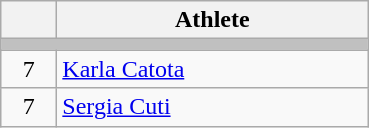<table class="wikitable">
<tr>
<th width="30"></th>
<th width="200">Athlete</th>
</tr>
<tr bgcolor="C0C0C0">
<td colspan=2></td>
</tr>
<tr>
<td align="center">7</td>
<td> <a href='#'>Karla Catota</a></td>
</tr>
<tr>
<td align="center">7</td>
<td> <a href='#'>Sergia Cuti</a></td>
</tr>
</table>
